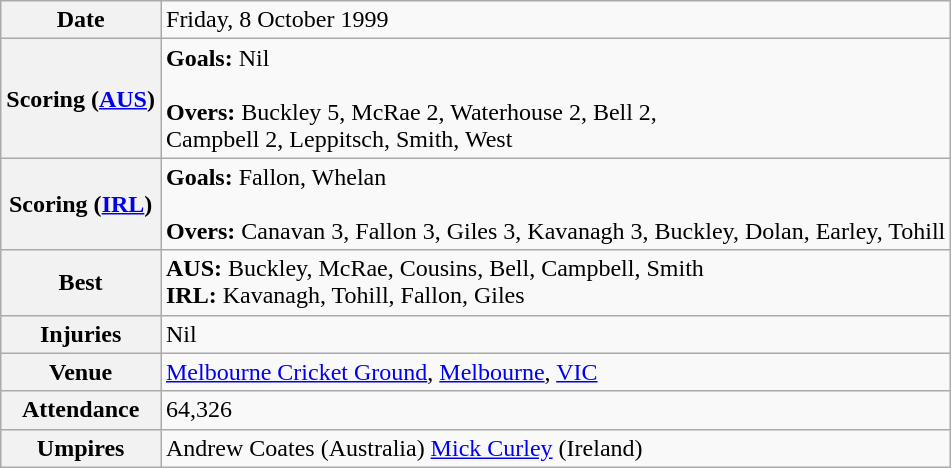<table class="wikitable">
<tr>
<th>Date</th>
<td>Friday, 8 October 1999</td>
</tr>
<tr>
<th>Scoring (<a href='#'>AUS</a>)</th>
<td><strong>Goals:</strong> Nil<br><br><strong>Overs:</strong> Buckley 5, McRae 2, Waterhouse 2, Bell 2,<br>Campbell 2, Leppitsch, Smith, West</td>
</tr>
<tr>
<th>Scoring (<a href='#'>IRL</a>)</th>
<td><strong>Goals:</strong> Fallon, Whelan<br><br><strong>Overs:</strong> Canavan 3, Fallon 3, Giles 3, Kavanagh 3, Buckley, Dolan, Earley, Tohill</td>
</tr>
<tr>
<th>Best</th>
<td><strong>AUS:</strong> Buckley, McRae, Cousins, Bell, Campbell, Smith<br><strong>IRL:</strong>  Kavanagh, Tohill, Fallon, Giles</td>
</tr>
<tr>
<th>Injuries</th>
<td>Nil</td>
</tr>
<tr>
<th>Venue</th>
<td><a href='#'>Melbourne Cricket Ground</a>, <a href='#'>Melbourne</a>, <a href='#'>VIC</a></td>
</tr>
<tr>
<th>Attendance</th>
<td>64,326</td>
</tr>
<tr>
<th>Umpires</th>
<td>Andrew Coates (Australia) <a href='#'>Mick Curley</a> (Ireland)</td>
</tr>
</table>
